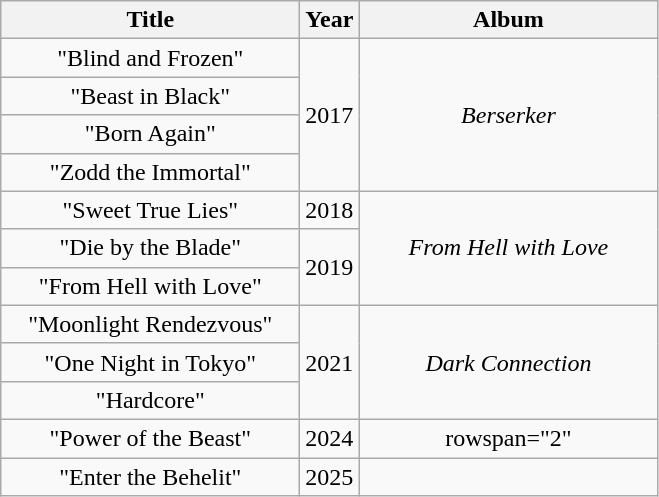<table class="wikitable" plainrowheaders" style="text-align:center;">
<tr>
<th scope="col" style="width:12em;">Title</th>
<th scope="col" style="width:2em;">Year</th>
<th scope="col" style="width:12em;">Album</th>
</tr>
<tr>
<td>"Blind and Frozen"</td>
<td rowspan="4">2017</td>
<td rowspan="4"><em>Berserker</em></td>
</tr>
<tr>
<td>"Beast in Black"</td>
</tr>
<tr>
<td>"Born Again"</td>
</tr>
<tr>
<td>"Zodd the Immortal"</td>
</tr>
<tr>
<td>"Sweet True Lies"</td>
<td>2018</td>
<td rowspan="3"><em>From Hell with Love</em></td>
</tr>
<tr>
<td>"Die by the Blade"</td>
<td rowspan="2">2019</td>
</tr>
<tr>
<td>"From Hell with Love"</td>
</tr>
<tr>
<td>"Moonlight Rendezvous"</td>
<td rowspan="3">2021</td>
<td rowspan="3"><em>Dark Connection</em></td>
</tr>
<tr>
<td>"One Night in Tokyo"</td>
</tr>
<tr>
<td>"Hardcore"</td>
</tr>
<tr>
<td>"Power of the Beast"</td>
<td>2024</td>
<td>rowspan="2" </td>
</tr>
<tr>
<td>"Enter the Behelit"</td>
<td>2025</td>
</tr>
</table>
